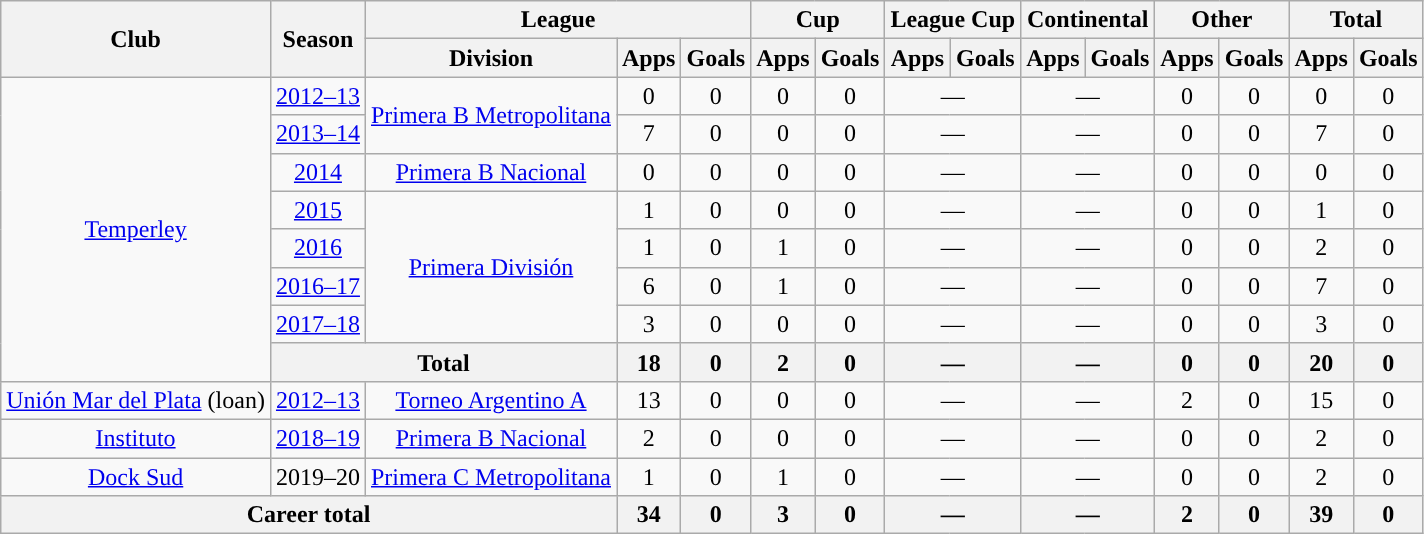<table class="wikitable" style="text-align:center">
<tr>
<th rowspan="2">Club</th>
<th rowspan="2">Season</th>
<th colspan="3">League</th>
<th colspan="2">Cup</th>
<th colspan="2">League Cup</th>
<th colspan="2">Continental</th>
<th colspan="2">Other</th>
<th colspan="2">Total</th>
</tr>
<tr>
<th>Division</th>
<th>Apps</th>
<th>Goals</th>
<th>Apps</th>
<th>Goals</th>
<th>Apps</th>
<th>Goals</th>
<th>Apps</th>
<th>Goals</th>
<th>Apps</th>
<th>Goals</th>
<th>Apps</th>
<th>Goals</th>
</tr>
<tr>
<td rowspan="8"><a href='#'>Temperley</a></td>
<td><a href='#'>2012–13</a></td>
<td rowspan="2"><a href='#'>Primera B Metropolitana</a></td>
<td>0</td>
<td>0</td>
<td>0</td>
<td>0</td>
<td colspan="2">—</td>
<td colspan="2">—</td>
<td>0</td>
<td>0</td>
<td>0</td>
<td>0</td>
</tr>
<tr>
<td><a href='#'>2013–14</a></td>
<td>7</td>
<td>0</td>
<td>0</td>
<td>0</td>
<td colspan="2">—</td>
<td colspan="2">—</td>
<td>0</td>
<td>0</td>
<td>7</td>
<td>0</td>
</tr>
<tr>
<td><a href='#'>2014</a></td>
<td rowspan="1"><a href='#'>Primera B Nacional</a></td>
<td>0</td>
<td>0</td>
<td>0</td>
<td>0</td>
<td colspan="2">—</td>
<td colspan="2">—</td>
<td>0</td>
<td>0</td>
<td>0</td>
<td>0</td>
</tr>
<tr>
<td><a href='#'>2015</a></td>
<td rowspan="4"><a href='#'>Primera División</a></td>
<td>1</td>
<td>0</td>
<td>0</td>
<td>0</td>
<td colspan="2">—</td>
<td colspan="2">—</td>
<td>0</td>
<td>0</td>
<td>1</td>
<td>0</td>
</tr>
<tr>
<td><a href='#'>2016</a></td>
<td>1</td>
<td>0</td>
<td>1</td>
<td>0</td>
<td colspan="2">—</td>
<td colspan="2">—</td>
<td>0</td>
<td>0</td>
<td>2</td>
<td>0</td>
</tr>
<tr>
<td><a href='#'>2016–17</a></td>
<td>6</td>
<td>0</td>
<td>1</td>
<td>0</td>
<td colspan="2">—</td>
<td colspan="2">—</td>
<td>0</td>
<td>0</td>
<td>7</td>
<td>0</td>
</tr>
<tr>
<td><a href='#'>2017–18</a></td>
<td>3</td>
<td>0</td>
<td>0</td>
<td>0</td>
<td colspan="2">—</td>
<td colspan="2">—</td>
<td>0</td>
<td>0</td>
<td>3</td>
<td>0</td>
</tr>
<tr>
<th colspan="2">Total</th>
<th>18</th>
<th>0</th>
<th>2</th>
<th>0</th>
<th colspan="2">—</th>
<th colspan="2">—</th>
<th>0</th>
<th>0</th>
<th>20</th>
<th>0</th>
</tr>
<tr>
<td rowspan="1"><a href='#'>Unión Mar del Plata</a> (loan)</td>
<td><a href='#'>2012–13</a></td>
<td rowspan="1"><a href='#'>Torneo Argentino A</a></td>
<td>13</td>
<td>0</td>
<td>0</td>
<td>0</td>
<td colspan="2">—</td>
<td colspan="2">—</td>
<td>2</td>
<td>0</td>
<td>15</td>
<td>0</td>
</tr>
<tr>
<td rowspan="1"><a href='#'>Instituto</a></td>
<td><a href='#'>2018–19</a></td>
<td rowspan="1"><a href='#'>Primera B Nacional</a></td>
<td>2</td>
<td>0</td>
<td>0</td>
<td>0</td>
<td colspan="2">—</td>
<td colspan="2">—</td>
<td>0</td>
<td>0</td>
<td>2</td>
<td>0</td>
</tr>
<tr>
<td rowspan="1"><a href='#'>Dock Sud</a></td>
<td>2019–20</td>
<td rowspan="1"><a href='#'>Primera C Metropolitana</a></td>
<td>1</td>
<td>0</td>
<td>1</td>
<td>0</td>
<td colspan="2">—</td>
<td colspan="2">—</td>
<td>0</td>
<td>0</td>
<td>2</td>
<td>0</td>
</tr>
<tr>
<th colspan="3">Career total</th>
<th>34</th>
<th>0</th>
<th>3</th>
<th>0</th>
<th colspan="2">—</th>
<th colspan="2">—</th>
<th>2</th>
<th>0</th>
<th>39</th>
<th>0</th>
</tr>
</table>
